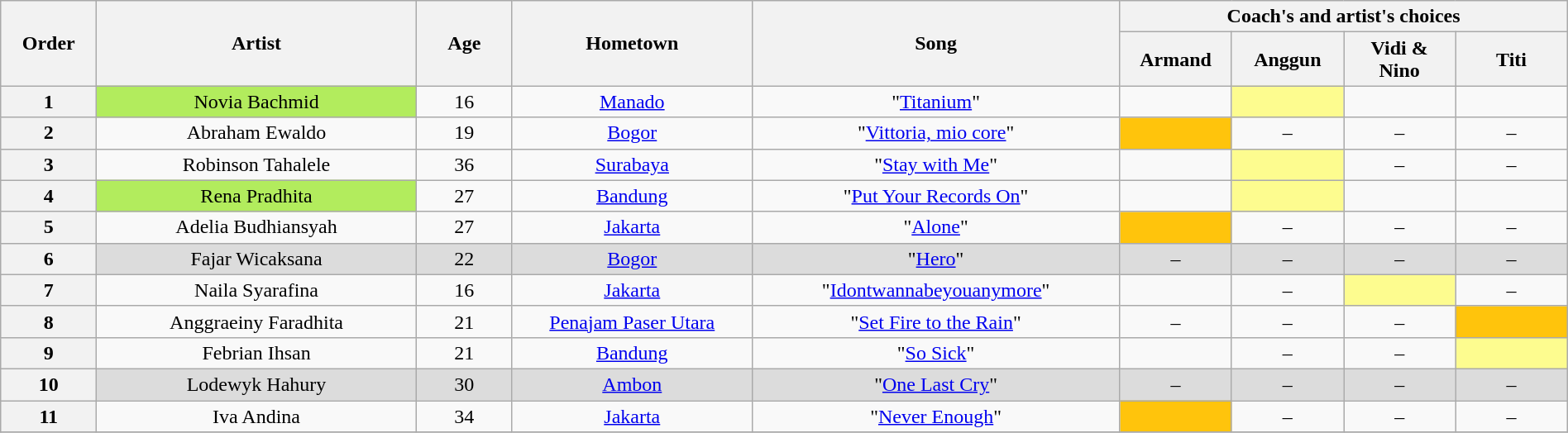<table class="wikitable" style="text-align:center; width:100%;">
<tr>
<th scope="col" rowspan="2" width="06%">Order</th>
<th scope="col" rowspan="2" width="20%">Artist</th>
<th scope="col" rowspan="2" width="06%">Age</th>
<th scope="col" rowspan="2" width="15%">Hometown</th>
<th scope="col" rowspan="2" width="23%">Song</th>
<th scope="col" colspan="4" width="28%">Coach's and artist's choices</th>
</tr>
<tr>
<th width="07%">Armand</th>
<th width="07%">Anggun</th>
<th width="07%">Vidi & Nino</th>
<th width="07%">Titi</th>
</tr>
<tr>
<th>1</th>
<td style="background:#B2EC5D">Novia Bachmid</td>
<td>16</td>
<td><a href='#'>Manado</a></td>
<td>"<a href='#'>Titanium</a>"</td>
<td><strong></strong></td>
<td style="background:#fdfc8f;"><strong></strong></td>
<td><strong></strong></td>
<td><strong></strong></td>
</tr>
<tr>
<th>2</th>
<td>Abraham Ewaldo</td>
<td>19</td>
<td><a href='#'>Bogor</a></td>
<td>"<a href='#'>Vittoria, mio core</a>"</td>
<td style="background:#FFC40C;"><strong></strong></td>
<td>–</td>
<td>–</td>
<td>–</td>
</tr>
<tr>
<th>3</th>
<td>Robinson Tahalele</td>
<td>36</td>
<td><a href='#'>Surabaya</a></td>
<td>"<a href='#'>Stay with Me</a>"</td>
<td><strong></strong></td>
<td style="background:#fdfc8f;"><strong></strong></td>
<td>–</td>
<td>–</td>
</tr>
<tr>
<th>4</th>
<td style="background:#B2EC5D">Rena Pradhita</td>
<td>27</td>
<td><a href='#'>Bandung</a></td>
<td>"<a href='#'>Put Your Records On</a>"</td>
<td><strong></strong></td>
<td style="background:#fdfc8f;"><strong></strong></td>
<td><strong></strong></td>
<td><strong></strong></td>
</tr>
<tr>
<th>5</th>
<td>Adelia Budhiansyah</td>
<td>27</td>
<td><a href='#'>Jakarta</a></td>
<td>"<a href='#'>Alone</a>"</td>
<td style="background:#FFC40C;"><strong></strong></td>
<td>–</td>
<td>–</td>
<td>–</td>
</tr>
<tr>
<th>6</th>
<td style="background:#DCDCDC;">Fajar Wicaksana</td>
<td style="background:#DCDCDC;">22</td>
<td style="background:#DCDCDC;"><a href='#'>Bogor</a></td>
<td style="background:#DCDCDC;">"<a href='#'>Hero</a>"</td>
<td style="background:#DCDCDC;">–</td>
<td style="background:#DCDCDC;">–</td>
<td style="background:#DCDCDC;">–</td>
<td style="background:#DCDCDC;">–</td>
</tr>
<tr>
<th>7</th>
<td>Naila Syarafina</td>
<td>16</td>
<td><a href='#'>Jakarta</a></td>
<td>"<a href='#'>Idontwannabeyouanymore</a>"</td>
<td><strong></strong></td>
<td>–</td>
<td style="background:#fdfc8f;"><strong></strong></td>
<td>–</td>
</tr>
<tr>
<th>8</th>
<td>Anggraeiny Faradhita</td>
<td>21</td>
<td><a href='#'>Penajam Paser Utara</a></td>
<td>"<a href='#'>Set Fire to the Rain</a>"</td>
<td>–</td>
<td>–</td>
<td>–</td>
<td style="background:#FFC40C;"><strong></strong></td>
</tr>
<tr>
<th>9</th>
<td>Febrian Ihsan</td>
<td>21</td>
<td><a href='#'>Bandung</a></td>
<td>"<a href='#'>So Sick</a>"</td>
<td><strong></strong></td>
<td>–</td>
<td>–</td>
<td style="background:#fdfc8f;"><strong></strong></td>
</tr>
<tr>
<th>10</th>
<td style="background:#DCDCDC;">Lodewyk Hahury</td>
<td style="background:#DCDCDC;">30</td>
<td style="background:#DCDCDC;"><a href='#'>Ambon</a></td>
<td style="background:#DCDCDC;">"<a href='#'>One Last Cry</a>"</td>
<td style="background:#DCDCDC;">–</td>
<td style="background:#DCDCDC;">–</td>
<td style="background:#DCDCDC;">–</td>
<td style="background:#DCDCDC;">–</td>
</tr>
<tr>
<th>11</th>
<td>Iva Andina</td>
<td>34</td>
<td><a href='#'>Jakarta</a></td>
<td>"<a href='#'>Never Enough</a>"</td>
<td style="background:#FFC40C;"><strong></strong></td>
<td>–</td>
<td>–</td>
<td>–</td>
</tr>
<tr>
</tr>
</table>
